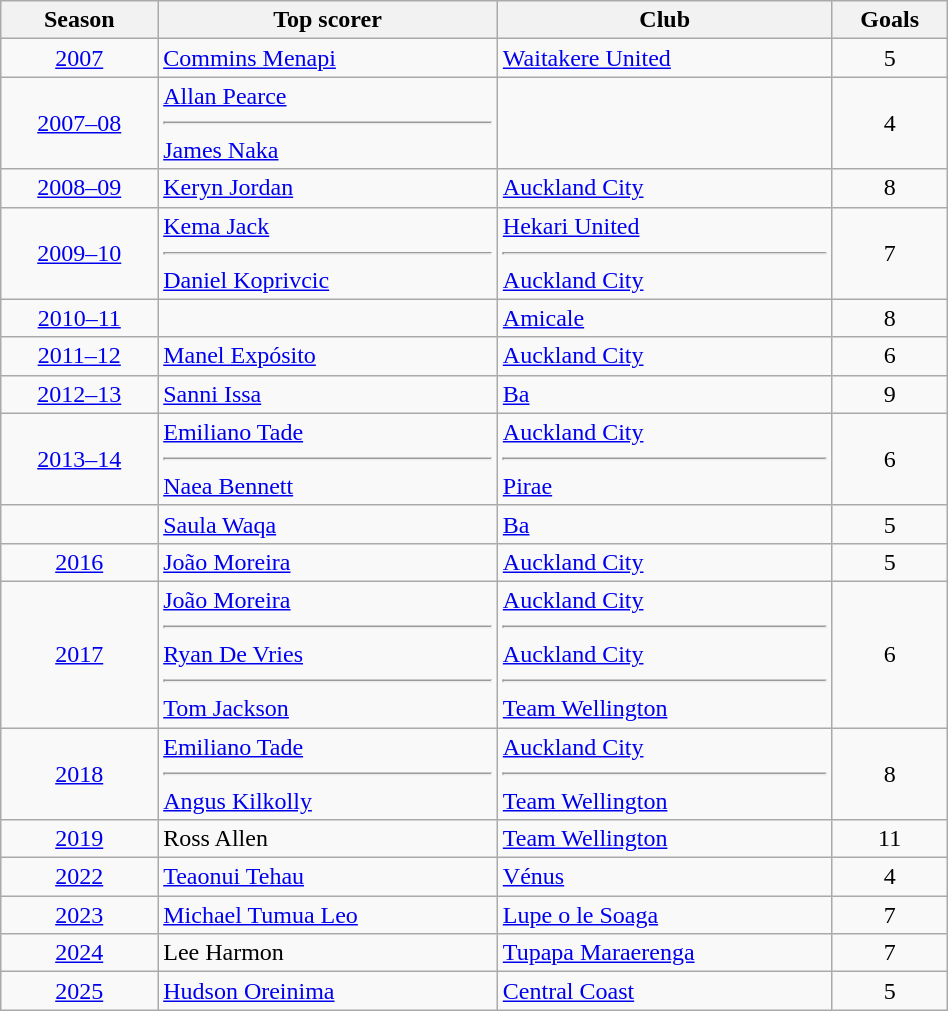<table class="wikitable" style="width:50%;" style="text-align:left;">
<tr>
<th>Season</th>
<th>Top scorer</th>
<th>Club</th>
<th>Goals</th>
</tr>
<tr>
<td align=center><a href='#'>2007</a></td>
<td> <a href='#'>Commins Menapi</a></td>
<td> <a href='#'>Waitakere United</a></td>
<td align=center>5</td>
</tr>
<tr>
<td align=center><a href='#'>2007–08</a></td>
<td> <a href='#'>Allan Pearce</a><hr> <a href='#'>James Naka</a></td>
<td></td>
<td align=center>4</td>
</tr>
<tr>
<td align=center><a href='#'>2008–09</a></td>
<td> <a href='#'>Keryn Jordan</a></td>
<td> <a href='#'>Auckland City</a></td>
<td align=center>8</td>
</tr>
<tr>
<td align=center><a href='#'>2009–10</a></td>
<td> <a href='#'>Kema Jack</a><hr> <a href='#'>Daniel Koprivcic</a></td>
<td> <a href='#'>Hekari United</a><hr> <a href='#'>Auckland City</a></td>
<td align=center>7</td>
</tr>
<tr>
<td align=center><a href='#'>2010–11</a></td>
<td></td>
<td> <a href='#'>Amicale</a></td>
<td align=center>8</td>
</tr>
<tr>
<td align=center><a href='#'>2011–12</a></td>
<td> <a href='#'>Manel Expósito</a></td>
<td> <a href='#'>Auckland City</a></td>
<td align=center>6</td>
</tr>
<tr>
<td align=center><a href='#'>2012–13</a></td>
<td> <a href='#'>Sanni Issa</a></td>
<td> <a href='#'>Ba</a></td>
<td align=center>9</td>
</tr>
<tr>
<td align=center><a href='#'>2013–14</a></td>
<td> <a href='#'>Emiliano Tade</a><hr> <a href='#'>Naea Bennett</a></td>
<td> <a href='#'>Auckland City</a><hr> <a href='#'>Pirae</a></td>
<td align=center>6</td>
</tr>
<tr>
<td align=center></td>
<td> <a href='#'>Saula Waqa</a></td>
<td> <a href='#'>Ba</a></td>
<td align=center>5</td>
</tr>
<tr>
<td align=center><a href='#'>2016</a></td>
<td> <a href='#'>João Moreira</a></td>
<td> <a href='#'>Auckland City</a></td>
<td align=center>5</td>
</tr>
<tr>
<td align=center><a href='#'>2017</a></td>
<td> <a href='#'>João Moreira</a><hr> <a href='#'>Ryan De Vries</a><hr> <a href='#'>Tom Jackson</a></td>
<td> <a href='#'>Auckland City</a><hr> <a href='#'>Auckland City</a><hr> <a href='#'>Team Wellington</a></td>
<td align=center>6</td>
</tr>
<tr>
<td align=center><a href='#'>2018</a></td>
<td> <a href='#'>Emiliano Tade</a><hr> <a href='#'>Angus Kilkolly</a></td>
<td> <a href='#'>Auckland City</a><hr> <a href='#'>Team Wellington</a></td>
<td align=center>8</td>
</tr>
<tr>
<td align=center><a href='#'>2019</a></td>
<td> Ross Allen</td>
<td> <a href='#'>Team Wellington</a></td>
<td align=center>11</td>
</tr>
<tr>
<td align=center><a href='#'>2022</a></td>
<td> <a href='#'>Teaonui Tehau</a></td>
<td> <a href='#'>Vénus</a></td>
<td align=center>4</td>
</tr>
<tr>
<td align=center><a href='#'>2023</a></td>
<td> <a href='#'>Michael Tumua Leo</a></td>
<td> <a href='#'>Lupe o le Soaga</a></td>
<td align=center>7</td>
</tr>
<tr>
<td align=center><a href='#'>2024</a></td>
<td> Lee Harmon</td>
<td> <a href='#'>Tupapa Maraerenga</a></td>
<td align=center>7</td>
</tr>
<tr>
<td align=center><a href='#'>2025</a></td>
<td> <a href='#'>Hudson Oreinima</a></td>
<td> <a href='#'>Central Coast</a></td>
<td align=center>5</td>
</tr>
</table>
